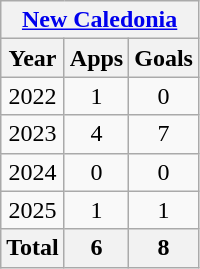<table class="wikitable" style="text-align:center">
<tr>
<th colspan=3><a href='#'>New Caledonia</a></th>
</tr>
<tr>
<th>Year</th>
<th>Apps</th>
<th>Goals</th>
</tr>
<tr>
<td>2022</td>
<td>1</td>
<td>0</td>
</tr>
<tr>
<td>2023</td>
<td>4</td>
<td>7</td>
</tr>
<tr>
<td>2024</td>
<td>0</td>
<td>0</td>
</tr>
<tr>
<td>2025</td>
<td>1</td>
<td>1</td>
</tr>
<tr>
<th>Total</th>
<th>6</th>
<th>8</th>
</tr>
</table>
